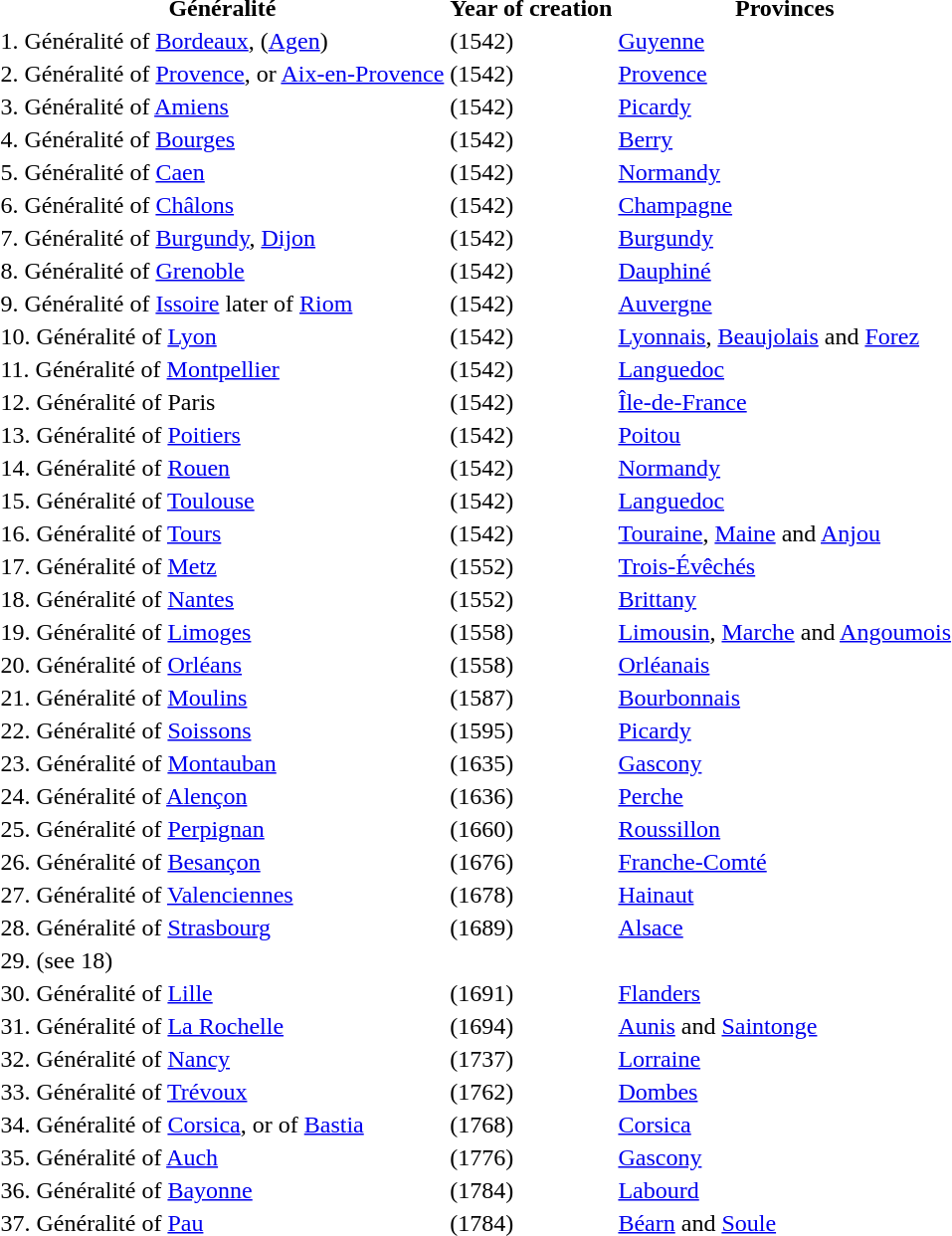<table>
<tr ---->
<th>Généralité</th>
<th>Year of creation</th>
<th>Provinces</th>
</tr>
<tr ---->
<td>1. Généralité of <a href='#'>Bordeaux</a>, (<a href='#'>Agen</a>)</td>
<td>(1542)</td>
<td><a href='#'>Guyenne</a></td>
</tr>
<tr ---->
<td>2. Généralité of <a href='#'>Provence</a>, or <a href='#'>Aix-en-Provence</a></td>
<td>(1542)</td>
<td><a href='#'>Provence</a></td>
</tr>
<tr ---->
<td>3. Généralité of <a href='#'>Amiens</a></td>
<td>(1542)</td>
<td><a href='#'>Picardy</a></td>
</tr>
<tr ---->
<td>4. Généralité of <a href='#'>Bourges</a></td>
<td>(1542)</td>
<td><a href='#'>Berry</a></td>
</tr>
<tr ---->
<td>5. Généralité of <a href='#'>Caen</a></td>
<td>(1542)</td>
<td><a href='#'>Normandy</a></td>
</tr>
<tr ---->
<td>6. Généralité of <a href='#'>Châlons</a></td>
<td>(1542)</td>
<td><a href='#'>Champagne</a></td>
</tr>
<tr ---->
<td>7. Généralité of <a href='#'>Burgundy</a>, <a href='#'>Dijon</a></td>
<td>(1542)</td>
<td><a href='#'>Burgundy</a></td>
</tr>
<tr ---->
<td>8. Généralité of <a href='#'>Grenoble</a></td>
<td>(1542)</td>
<td><a href='#'>Dauphiné</a></td>
</tr>
<tr ---->
<td>9. Généralité of <a href='#'>Issoire</a> later of <a href='#'>Riom</a></td>
<td>(1542)</td>
<td><a href='#'>Auvergne</a></td>
</tr>
<tr ---->
<td>10. Généralité of <a href='#'>Lyon</a></td>
<td>(1542)</td>
<td><a href='#'>Lyonnais</a>, <a href='#'>Beaujolais</a> and <a href='#'>Forez</a></td>
</tr>
<tr ---->
<td>11. Généralité of <a href='#'>Montpellier</a></td>
<td>(1542)</td>
<td><a href='#'>Languedoc</a></td>
</tr>
<tr ---->
<td>12. Généralité of Paris</td>
<td>(1542)</td>
<td><a href='#'>Île-de-France</a></td>
</tr>
<tr ---->
<td>13. Généralité of <a href='#'>Poitiers</a></td>
<td>(1542)</td>
<td><a href='#'>Poitou</a></td>
</tr>
<tr ---->
<td>14. Généralité of <a href='#'>Rouen</a></td>
<td>(1542)</td>
<td><a href='#'>Normandy</a></td>
</tr>
<tr ---->
<td>15. Généralité of <a href='#'>Toulouse</a></td>
<td>(1542)</td>
<td><a href='#'>Languedoc</a></td>
</tr>
<tr ---->
<td>16. Généralité of <a href='#'>Tours</a></td>
<td>(1542)</td>
<td><a href='#'>Touraine</a>, <a href='#'>Maine</a> and <a href='#'>Anjou</a></td>
</tr>
<tr ---->
<td>17. Généralité of <a href='#'>Metz</a></td>
<td>(1552)</td>
<td><a href='#'>Trois-Évêchés</a></td>
</tr>
<tr ---->
<td>18. Généralité of <a href='#'>Nantes</a></td>
<td>(1552)</td>
<td><a href='#'>Brittany</a></td>
</tr>
<tr ---->
<td>19. Généralité of <a href='#'>Limoges</a></td>
<td>(1558)</td>
<td><a href='#'>Limousin</a>, <a href='#'>Marche</a> and <a href='#'>Angoumois</a></td>
</tr>
<tr ---->
<td>20. Généralité of <a href='#'>Orléans</a></td>
<td>(1558)</td>
<td><a href='#'>Orléanais</a></td>
</tr>
<tr ---->
<td>21. Généralité of <a href='#'>Moulins</a></td>
<td>(1587)</td>
<td><a href='#'>Bourbonnais</a></td>
</tr>
<tr ---->
<td>22. Généralité of <a href='#'>Soissons</a></td>
<td>(1595)</td>
<td><a href='#'>Picardy</a></td>
</tr>
<tr ---->
<td>23. Généralité of <a href='#'>Montauban</a></td>
<td>(1635)</td>
<td><a href='#'>Gascony</a></td>
</tr>
<tr ---->
<td>24. Généralité of <a href='#'>Alençon</a></td>
<td>(1636)</td>
<td><a href='#'>Perche</a></td>
</tr>
<tr ---->
<td>25. Généralité of <a href='#'>Perpignan</a></td>
<td>(1660)</td>
<td><a href='#'>Roussillon</a></td>
</tr>
<tr ---->
<td>26. Généralité of <a href='#'>Besançon</a></td>
<td>(1676)</td>
<td><a href='#'>Franche-Comté</a></td>
</tr>
<tr ---->
<td>27. Généralité of <a href='#'>Valenciennes</a></td>
<td>(1678)</td>
<td><a href='#'>Hainaut</a></td>
</tr>
<tr ---->
<td>28. Généralité of <a href='#'>Strasbourg</a></td>
<td>(1689)</td>
<td><a href='#'>Alsace</a></td>
</tr>
<tr ---->
<td>29. (see 18)</td>
</tr>
<tr ---->
<td>30. Généralité of <a href='#'>Lille</a></td>
<td>(1691)</td>
<td><a href='#'>Flanders</a></td>
</tr>
<tr ---->
<td>31. Généralité of <a href='#'>La Rochelle</a></td>
<td>(1694)</td>
<td><a href='#'>Aunis</a> and <a href='#'>Saintonge</a></td>
</tr>
<tr ---->
<td>32. Généralité of <a href='#'>Nancy</a></td>
<td>(1737)</td>
<td><a href='#'>Lorraine</a></td>
</tr>
<tr ---->
<td>33. Généralité of <a href='#'>Trévoux</a></td>
<td>(1762)</td>
<td><a href='#'>Dombes</a></td>
</tr>
<tr ---->
<td>34. Généralité of <a href='#'>Corsica</a>, or of <a href='#'>Bastia</a></td>
<td>(1768)</td>
<td><a href='#'>Corsica</a></td>
</tr>
<tr ---->
<td>35. Généralité of <a href='#'>Auch</a></td>
<td>(1776)</td>
<td><a href='#'>Gascony</a></td>
</tr>
<tr ---->
<td>36. Généralité of <a href='#'>Bayonne</a></td>
<td>(1784)</td>
<td><a href='#'>Labourd</a></td>
</tr>
<tr ---->
<td>37. Généralité of <a href='#'>Pau</a></td>
<td>(1784)</td>
<td><a href='#'>Béarn</a> and <a href='#'>Soule</a></td>
</tr>
</table>
